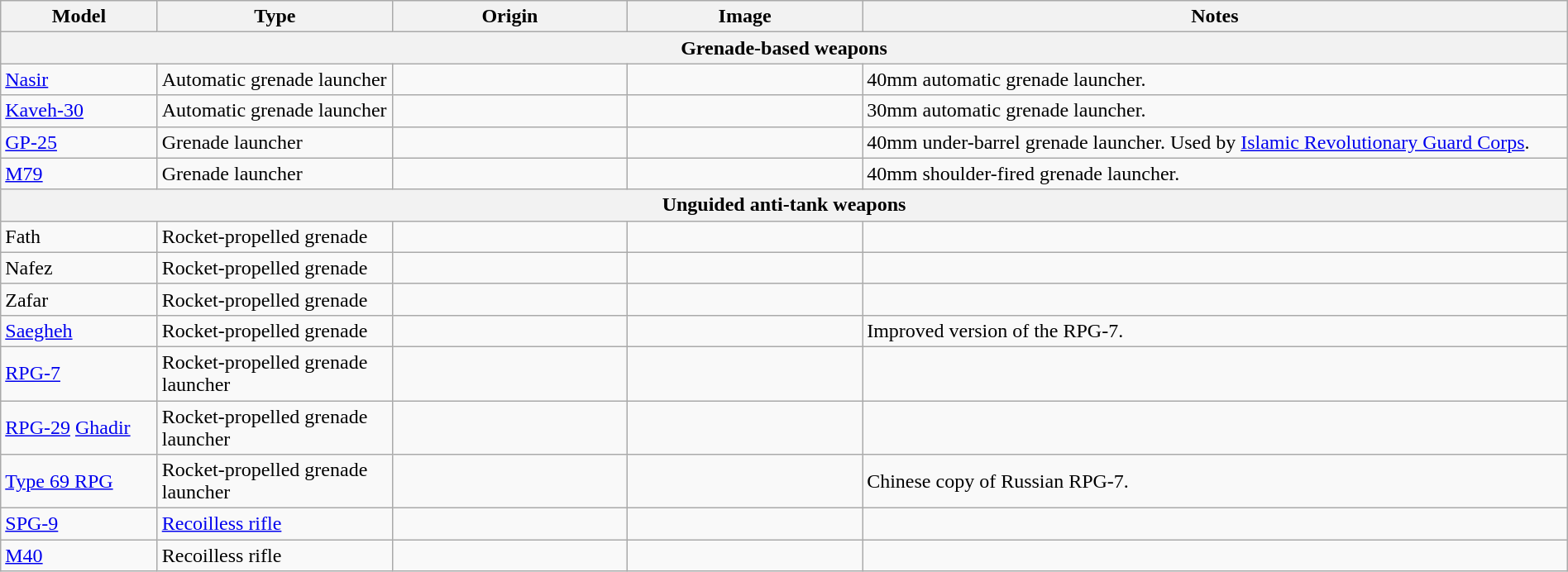<table class="wikitable" width="100%">
<tr>
<th width="10%">Model</th>
<th width="15%">Type</th>
<th width="15%">Origin</th>
<th width= "15%">Image</th>
<th>Notes</th>
</tr>
<tr>
<th colspan="5">Grenade-based weapons</th>
</tr>
<tr>
<td><a href='#'>Nasir</a></td>
<td>Automatic grenade launcher</td>
<td></td>
<td></td>
<td>40mm automatic grenade launcher.</td>
</tr>
<tr>
<td><a href='#'>Kaveh-30</a></td>
<td>Automatic grenade launcher</td>
<td><br></td>
<td></td>
<td>30mm automatic grenade launcher.</td>
</tr>
<tr>
<td><a href='#'>GP-25</a></td>
<td>Grenade launcher</td>
<td><br></td>
<td></td>
<td>40mm under-barrel grenade launcher. Used by <a href='#'>Islamic Revolutionary Guard Corps</a>.</td>
</tr>
<tr>
<td><a href='#'>M79</a></td>
<td>Grenade launcher</td>
<td></td>
<td></td>
<td>40mm shoulder-fired grenade launcher.</td>
</tr>
<tr>
<th colspan="5">Unguided anti-tank weapons</th>
</tr>
<tr>
<td>Fath</td>
<td>Rocket-propelled grenade</td>
<td></td>
<td></td>
<td></td>
</tr>
<tr>
<td>Nafez</td>
<td>Rocket-propelled grenade</td>
<td></td>
<td></td>
<td></td>
</tr>
<tr>
<td>Zafar</td>
<td>Rocket-propelled grenade</td>
<td></td>
<td></td>
<td></td>
</tr>
<tr>
<td><a href='#'>Saegheh</a></td>
<td>Rocket-propelled grenade</td>
<td></td>
<td></td>
<td>Improved version of the RPG-7.</td>
</tr>
<tr>
<td><a href='#'>RPG-7</a></td>
<td>Rocket-propelled grenade launcher</td>
<td></td>
<td></td>
<td></td>
</tr>
<tr>
<td><a href='#'>RPG-29</a> <a href='#'>Ghadir</a></td>
<td>Rocket-propelled grenade launcher</td>
<td></td>
<td></td>
<td></td>
</tr>
<tr>
<td><a href='#'>Type 69 RPG</a></td>
<td>Rocket-propelled grenade launcher</td>
<td></td>
<td></td>
<td>Chinese copy of Russian RPG-7.</td>
</tr>
<tr>
<td><a href='#'>SPG-9</a></td>
<td><a href='#'>Recoilless rifle</a></td>
<td></td>
<td></td>
<td></td>
</tr>
<tr>
<td><a href='#'>M40</a></td>
<td>Recoilless rifle</td>
<td></td>
<td></td>
<td></td>
</tr>
</table>
